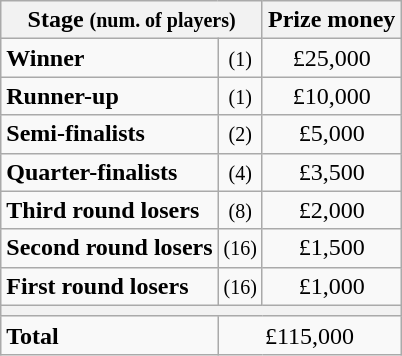<table class="wikitable">
<tr>
<th colspan=2>Stage <small>(num. of players)</small></th>
<th>Prize money</th>
</tr>
<tr>
<td><strong>Winner</strong></td>
<td align=center><small>(1)</small></td>
<td align=center>£25,000</td>
</tr>
<tr>
<td><strong>Runner-up</strong></td>
<td align=center><small>(1)</small></td>
<td align=center>£10,000</td>
</tr>
<tr>
<td><strong>Semi-finalists</strong></td>
<td align=center><small>(2)</small></td>
<td align=center>£5,000</td>
</tr>
<tr>
<td><strong>Quarter-finalists</strong></td>
<td align=center><small>(4)</small></td>
<td align=center>£3,500</td>
</tr>
<tr>
<td><strong>Third round losers</strong></td>
<td align=center><small>(8)</small></td>
<td align=center>£2,000</td>
</tr>
<tr>
<td><strong>Second round losers</strong></td>
<td align=center><small>(16)</small></td>
<td align=center>£1,500</td>
</tr>
<tr>
<td><strong>First round losers</strong></td>
<td align=center><small>(16)</small></td>
<td align=center>£1,000</td>
</tr>
<tr>
<th colspan=3></th>
</tr>
<tr>
<td><strong>Total</strong></td>
<td align=center colspan=2>£115,000</td>
</tr>
</table>
